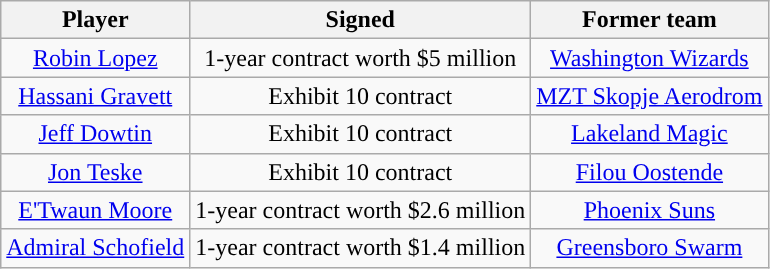<table class="wikitable sortable sortable" style="text-align: center">
<tr>
<th>Player</th>
<th>Signed</th>
<th>Former team</th>
</tr>
<tr style="text-align: center">
<td><a href='#'>Robin Lopez</a></td>
<td>1-year contract worth $5 million</td>
<td><a href='#'>Washington Wizards</a></td>
</tr>
<tr style="text-align: center">
<td><a href='#'>Hassani Gravett</a></td>
<td>Exhibit 10 contract</td>
<td> <a href='#'>MZT Skopje Aerodrom</a></td>
</tr>
<tr style="text-align: center">
<td><a href='#'>Jeff Dowtin</a></td>
<td>Exhibit 10 contract</td>
<td><a href='#'>Lakeland Magic</a></td>
</tr>
<tr style="text-align: center">
<td><a href='#'>Jon Teske</a></td>
<td>Exhibit 10 contract</td>
<td> <a href='#'>Filou Oostende</a></td>
</tr>
<tr style="text-align: center">
<td><a href='#'>E'Twaun Moore</a></td>
<td>1-year contract worth $2.6 million</td>
<td><a href='#'>Phoenix Suns</a></td>
</tr>
<tr style="text-align: center">
<td><a href='#'>Admiral Schofield</a></td>
<td>1-year contract worth $1.4 million</td>
<td><a href='#'>Greensboro Swarm</a></td>
</tr>
</table>
